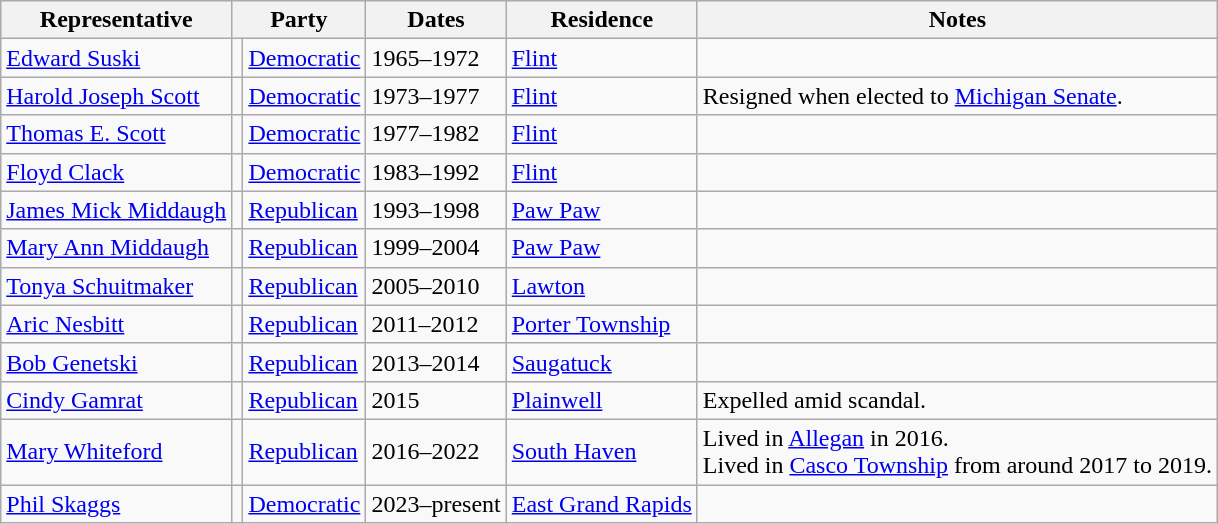<table class=wikitable>
<tr valign=bottom>
<th>Representative</th>
<th colspan="2">Party</th>
<th>Dates</th>
<th>Residence</th>
<th>Notes</th>
</tr>
<tr>
<td><a href='#'>Edward Suski</a></td>
<td bgcolor=></td>
<td><a href='#'>Democratic</a></td>
<td>1965–1972</td>
<td><a href='#'>Flint</a></td>
<td></td>
</tr>
<tr>
<td><a href='#'>Harold Joseph Scott</a></td>
<td bgcolor=></td>
<td><a href='#'>Democratic</a></td>
<td>1973–1977</td>
<td><a href='#'>Flint</a></td>
<td>Resigned when elected to <a href='#'>Michigan Senate</a>.</td>
</tr>
<tr>
<td><a href='#'>Thomas E. Scott</a></td>
<td bgcolor=></td>
<td><a href='#'>Democratic</a></td>
<td>1977–1982</td>
<td><a href='#'>Flint</a></td>
<td></td>
</tr>
<tr>
<td><a href='#'>Floyd Clack</a></td>
<td bgcolor=></td>
<td><a href='#'>Democratic</a></td>
<td>1983–1992</td>
<td><a href='#'>Flint</a></td>
<td></td>
</tr>
<tr>
<td><a href='#'>James Mick Middaugh</a></td>
<td bgcolor=></td>
<td><a href='#'>Republican</a></td>
<td>1993–1998</td>
<td><a href='#'>Paw Paw</a></td>
<td></td>
</tr>
<tr>
<td><a href='#'>Mary Ann Middaugh</a></td>
<td bgcolor=></td>
<td><a href='#'>Republican</a></td>
<td>1999–2004</td>
<td><a href='#'>Paw Paw</a></td>
<td></td>
</tr>
<tr>
<td><a href='#'>Tonya Schuitmaker</a></td>
<td bgcolor=></td>
<td><a href='#'>Republican</a></td>
<td>2005–2010</td>
<td><a href='#'>Lawton</a></td>
<td></td>
</tr>
<tr>
<td><a href='#'>Aric Nesbitt</a></td>
<td bgcolor=></td>
<td><a href='#'>Republican</a></td>
<td>2011–2012</td>
<td><a href='#'>Porter Township</a></td>
<td></td>
</tr>
<tr>
<td><a href='#'>Bob Genetski</a></td>
<td bgcolor=></td>
<td><a href='#'>Republican</a></td>
<td>2013–2014</td>
<td><a href='#'>Saugatuck</a></td>
<td></td>
</tr>
<tr>
<td><a href='#'>Cindy Gamrat</a></td>
<td bgcolor=></td>
<td><a href='#'>Republican</a></td>
<td>2015</td>
<td><a href='#'>Plainwell</a></td>
<td>Expelled amid scandal.</td>
</tr>
<tr>
<td><a href='#'>Mary Whiteford</a></td>
<td bgcolor=></td>
<td><a href='#'>Republican</a></td>
<td>2016–2022</td>
<td><a href='#'>South Haven</a></td>
<td>Lived in <a href='#'>Allegan</a> in 2016.<br>Lived in <a href='#'>Casco Township</a> from around 2017 to 2019.</td>
</tr>
<tr>
<td><a href='#'>Phil Skaggs</a></td>
<td bgcolor=></td>
<td><a href='#'>Democratic</a></td>
<td>2023–present</td>
<td><a href='#'>East Grand Rapids</a></td>
<td></td>
</tr>
</table>
